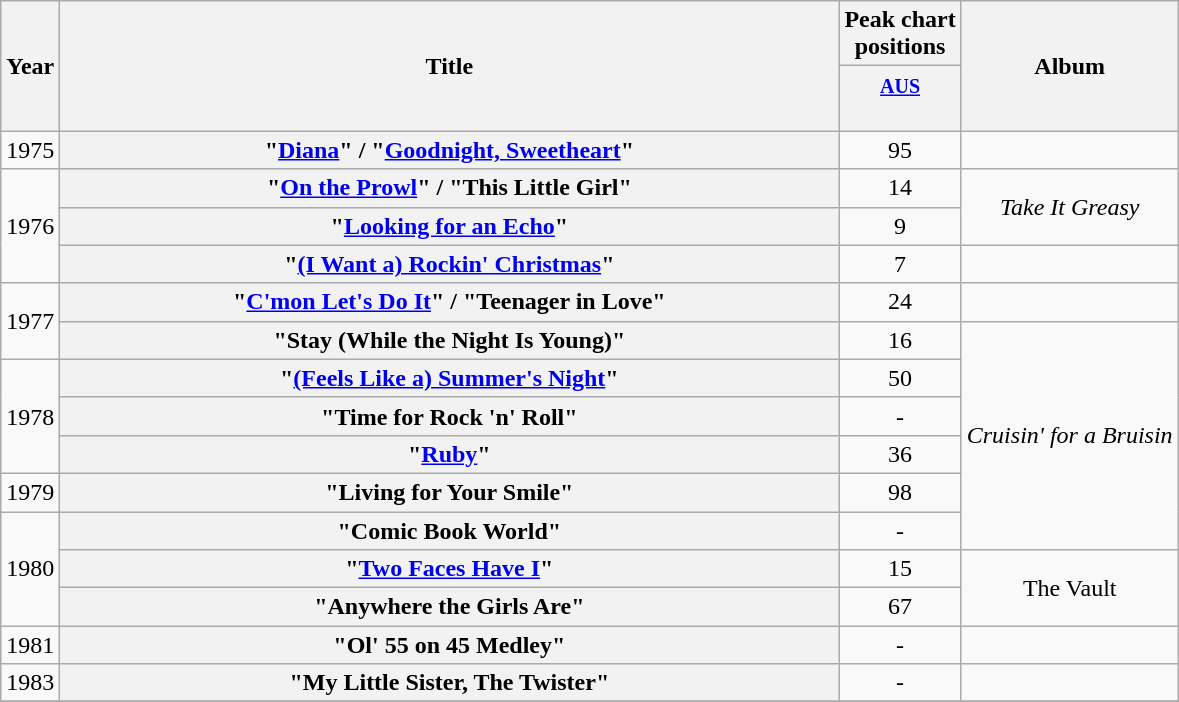<table class="wikitable plainrowheaders" style="text-align:center;" border="1">
<tr>
<th scope="col" rowspan="2">Year</th>
<th scope="col" rowspan="2" style="width:32em;">Title</th>
<th scope="col" colspan="1">Peak chart<br>positions</th>
<th scope="col" rowspan="2">Album</th>
</tr>
<tr>
<th scope="col" style="text-align:center;"><small><a href='#'>AUS</a><br><br></small></th>
</tr>
<tr>
<td rowspan="1">1975</td>
<th scope="row">"<a href='#'>Diana</a>" / "<a href='#'>Goodnight, Sweetheart</a>"</th>
<td style="text-align:center;">95</td>
<td></td>
</tr>
<tr>
<td rowspan="3">1976</td>
<th scope="row">"<a href='#'>On the Prowl</a>" /  "This Little Girl"</th>
<td style="text-align:center;">14</td>
<td rowspan="2"><em>Take It Greasy</em></td>
</tr>
<tr>
<th scope="row">"<a href='#'>Looking for an Echo</a>"</th>
<td style="text-align:center;">9</td>
</tr>
<tr>
<th scope="row">"<a href='#'>(I Want a) Rockin' Christmas</a>"</th>
<td style="text-align:center;">7</td>
<td></td>
</tr>
<tr>
<td rowspan="2">1977</td>
<th scope="row">"<a href='#'>C'mon Let's Do It</a>" / "Teenager in Love"</th>
<td style="text-align:center;">24</td>
<td></td>
</tr>
<tr>
<th scope="row">"Stay (While the Night Is Young)"</th>
<td style="text-align:center;">16</td>
<td rowspan="6"><em>Cruisin' for a Bruisin<strong></td>
</tr>
<tr>
<td rowspan="3">1978</td>
<th scope="row">"<a href='#'>(Feels Like a) Summer's Night</a>"</th>
<td style="text-align:center;">50</td>
</tr>
<tr>
<th scope="row">"Time for Rock 'n' Roll"</th>
<td style="text-align:center;">-</td>
</tr>
<tr>
<th scope="row">"<a href='#'>Ruby</a>"</th>
<td style="text-align:center;">36</td>
</tr>
<tr>
<td rowspan="1">1979</td>
<th scope="row">"Living for Your Smile"</th>
<td style="text-align:center;">98</td>
</tr>
<tr>
<td rowspan="3">1980</td>
<th scope="row">"Comic Book World"</th>
<td style="text-align:center;">-</td>
</tr>
<tr>
<th scope="row">"<a href='#'>Two Faces Have I</a>"</th>
<td style="text-align:center;">15</td>
<td rowspan="2"></em>The Vault<em></td>
</tr>
<tr>
<th scope="row">"Anywhere the Girls Are"</th>
<td style="text-align:center;">67</td>
</tr>
<tr>
<td rowspan="1">1981</td>
<th scope="row">"Ol' 55 on 45 Medley"</th>
<td style="text-align:center;">-</td>
<td></td>
</tr>
<tr>
<td rowspan="1">1983</td>
<th scope="row">"My Little Sister, The Twister"</th>
<td style="text-align:center;">-</td>
<td></td>
</tr>
<tr>
</tr>
</table>
